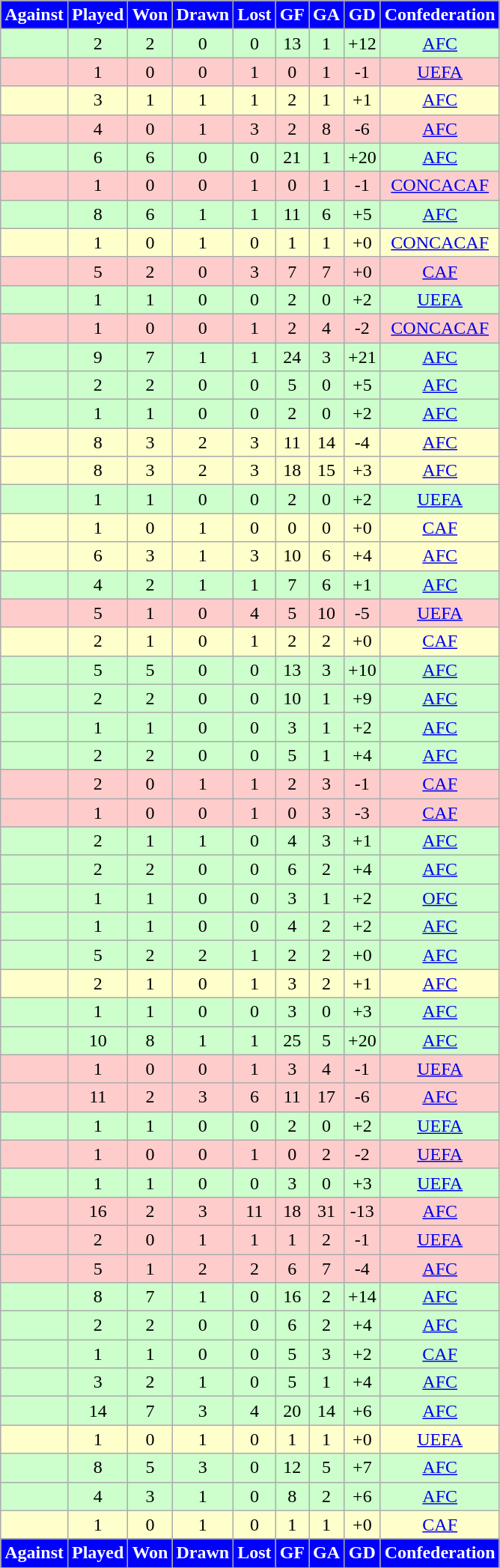<table class="wikitable sortable collapsible" style="text-align: center; font-size: 100%;">
<tr>
<th style=background:blue;color:white>Against</th>
<th style=background:blue;color:white>Played</th>
<th style=background:blue;color:white>Won</th>
<th style=background:blue;color:white>Drawn</th>
<th style=background:blue;color:white>Lost</th>
<th style=background:blue;color:white>GF</th>
<th style=background:blue;color:white>GA</th>
<th style=background:blue;color:white>GD</th>
<th style=background:blue;color:white>Confederation</th>
</tr>
<tr bgcolor="#ccffcc">
<td style="text-align:left;"></td>
<td>2</td>
<td>2</td>
<td>0</td>
<td>0</td>
<td>13</td>
<td>1</td>
<td>+12</td>
<td><a href='#'>AFC</a></td>
</tr>
<tr bgcolor="#ffcccc">
<td style="text-align:left;"></td>
<td>1</td>
<td>0</td>
<td>0</td>
<td>1</td>
<td>0</td>
<td>1</td>
<td>-1</td>
<td><a href='#'>UEFA</a></td>
</tr>
<tr bgcolor="#ffffcc">
<td style="text-align:left;"></td>
<td>3</td>
<td>1</td>
<td>1</td>
<td>1</td>
<td>2</td>
<td>1</td>
<td>+1</td>
<td><a href='#'>AFC</a></td>
</tr>
<tr bgcolor="#ffcccc">
<td style="text-align:left;"></td>
<td>4</td>
<td>0</td>
<td>1</td>
<td>3</td>
<td>2</td>
<td>8</td>
<td>-6</td>
<td><a href='#'>AFC</a></td>
</tr>
<tr bgcolor="#ccffcc">
<td style="text-align:left;"></td>
<td>6</td>
<td>6</td>
<td>0</td>
<td>0</td>
<td>21</td>
<td>1</td>
<td>+20</td>
<td><a href='#'>AFC</a></td>
</tr>
<tr bgcolor="#ffcccc">
<td style="text-align:left;"></td>
<td>1</td>
<td>0</td>
<td>0</td>
<td>1</td>
<td>0</td>
<td>1</td>
<td>-1</td>
<td><a href='#'>CONCACAF</a></td>
</tr>
<tr bgcolor="#ccffcc">
<td style="text-align:left;"></td>
<td>8</td>
<td>6</td>
<td>1</td>
<td>1</td>
<td>11</td>
<td>6</td>
<td>+5</td>
<td><a href='#'>AFC</a></td>
</tr>
<tr bgcolor="#ffffcc">
<td style="text-align:left;"></td>
<td>1</td>
<td>0</td>
<td>1</td>
<td>0</td>
<td>1</td>
<td>1</td>
<td>+0</td>
<td><a href='#'>CONCACAF</a></td>
</tr>
<tr bgcolor="#ffcccc">
<td style="text-align:left;"></td>
<td>5</td>
<td>2</td>
<td>0</td>
<td>3</td>
<td>7</td>
<td>7</td>
<td>+0</td>
<td><a href='#'>CAF</a></td>
</tr>
<tr bgcolor="#ccffcc">
<td style="text-align:left;"></td>
<td>1</td>
<td>1</td>
<td>0</td>
<td>0</td>
<td>2</td>
<td>0</td>
<td>+2</td>
<td><a href='#'>UEFA</a></td>
</tr>
<tr bgcolor="#ffcccc">
<td style="text-align:left;"></td>
<td>1</td>
<td>0</td>
<td>0</td>
<td>1</td>
<td>2</td>
<td>4</td>
<td>-2</td>
<td><a href='#'>CONCACAF</a></td>
</tr>
<tr bgcolor="#ccffcc">
<td style="text-align:left;"></td>
<td>9</td>
<td>7</td>
<td>1</td>
<td>1</td>
<td>24</td>
<td>3</td>
<td>+21</td>
<td><a href='#'>AFC</a></td>
</tr>
<tr bgcolor="#ccffcc">
<td style="text-align:left;"></td>
<td>2</td>
<td>2</td>
<td>0</td>
<td>0</td>
<td>5</td>
<td>0</td>
<td>+5</td>
<td><a href='#'>AFC</a></td>
</tr>
<tr bgcolor="#ccffcc">
<td style="text-align:left;"></td>
<td>1</td>
<td>1</td>
<td>0</td>
<td>0</td>
<td>2</td>
<td>0</td>
<td>+2</td>
<td><a href='#'>AFC</a></td>
</tr>
<tr bgcolor="#ffffcc">
<td style="text-align:left;"></td>
<td>8</td>
<td>3</td>
<td>2</td>
<td>3</td>
<td>11</td>
<td>14</td>
<td>-4</td>
<td><a href='#'>AFC</a></td>
</tr>
<tr bgcolor="#ffffcc">
<td style="text-align:left;"></td>
<td>8</td>
<td>3</td>
<td>2</td>
<td>3</td>
<td>18</td>
<td>15</td>
<td>+3</td>
<td><a href='#'>AFC</a></td>
</tr>
<tr bgcolor="#ccffcc">
<td style="text-align:left;"></td>
<td>1</td>
<td>1</td>
<td>0</td>
<td>0</td>
<td>2</td>
<td>0</td>
<td>+2</td>
<td><a href='#'>UEFA</a></td>
</tr>
<tr bgcolor="#ffffcc">
<td style="text-align:left;"></td>
<td>1</td>
<td>0</td>
<td>1</td>
<td>0</td>
<td>0</td>
<td>0</td>
<td>+0</td>
<td><a href='#'>CAF</a></td>
</tr>
<tr bgcolor="#ffffcc">
<td style="text-align:left;"></td>
<td>6</td>
<td>3</td>
<td>1</td>
<td>3</td>
<td>10</td>
<td>6</td>
<td>+4</td>
<td><a href='#'>AFC</a></td>
</tr>
<tr bgcolor="#ccffcc">
<td style="text-align:left;"></td>
<td>4</td>
<td>2</td>
<td>1</td>
<td>1</td>
<td>7</td>
<td>6</td>
<td>+1</td>
<td><a href='#'>AFC</a></td>
</tr>
<tr bgcolor="#ffcccc">
<td style="text-align:left;"></td>
<td>5</td>
<td>1</td>
<td>0</td>
<td>4</td>
<td>5</td>
<td>10</td>
<td>-5</td>
<td><a href='#'>UEFA</a></td>
</tr>
<tr bgcolor="#ffffcc">
<td style="text-align:left;"></td>
<td>2</td>
<td>1</td>
<td>0</td>
<td>1</td>
<td>2</td>
<td>2</td>
<td>+0</td>
<td><a href='#'>CAF</a></td>
</tr>
<tr bgcolor="#ccffcc">
<td style="text-align:left;"></td>
<td>5</td>
<td>5</td>
<td>0</td>
<td>0</td>
<td>13</td>
<td>3</td>
<td>+10</td>
<td><a href='#'>AFC</a></td>
</tr>
<tr bgcolor="#ccffcc">
<td style="text-align:left;"></td>
<td>2</td>
<td>2</td>
<td>0</td>
<td>0</td>
<td>10</td>
<td>1</td>
<td>+9</td>
<td><a href='#'>AFC</a></td>
</tr>
<tr bgcolor="#ccffcc">
<td style="text-align:left;"></td>
<td>1</td>
<td>1</td>
<td>0</td>
<td>0</td>
<td>3</td>
<td>1</td>
<td>+2</td>
<td><a href='#'>AFC</a></td>
</tr>
<tr bgcolor="#ccffcc">
<td style="text-align:left;"></td>
<td>2</td>
<td>2</td>
<td>0</td>
<td>0</td>
<td>5</td>
<td>1</td>
<td>+4</td>
<td><a href='#'>AFC</a></td>
</tr>
<tr bgcolor="#ffcccc">
<td style="text-align:left;"></td>
<td>2</td>
<td>0</td>
<td>1</td>
<td>1</td>
<td>2</td>
<td>3</td>
<td>-1</td>
<td><a href='#'>CAF</a></td>
</tr>
<tr bgcolor="#ffcccc">
<td style="text-align:left;"></td>
<td>1</td>
<td>0</td>
<td>0</td>
<td>1</td>
<td>0</td>
<td>3</td>
<td>-3</td>
<td><a href='#'>CAF</a></td>
</tr>
<tr bgcolor="#ccffcc">
<td style="text-align:left;"></td>
<td>2</td>
<td>1</td>
<td>1</td>
<td>0</td>
<td>4</td>
<td>3</td>
<td>+1</td>
<td><a href='#'>AFC</a></td>
</tr>
<tr bgcolor="#ccffcc">
<td style="text-align:left;"></td>
<td>2</td>
<td>2</td>
<td>0</td>
<td>0</td>
<td>6</td>
<td>2</td>
<td>+4</td>
<td><a href='#'>AFC</a></td>
</tr>
<tr bgcolor="#ccffcc">
<td style="text-align:left;"></td>
<td>1</td>
<td>1</td>
<td>0</td>
<td>0</td>
<td>3</td>
<td>1</td>
<td>+2</td>
<td><a href='#'>OFC</a></td>
</tr>
<tr bgcolor="#ccffcc">
<td style="text-align:left;"></td>
<td>1</td>
<td>1</td>
<td>0</td>
<td>0</td>
<td>4</td>
<td>2</td>
<td>+2</td>
<td><a href='#'>AFC</a></td>
</tr>
<tr bgcolor="#ccffcc">
<td style="text-align:left;"></td>
<td>5</td>
<td>2</td>
<td>2</td>
<td>1</td>
<td>2</td>
<td>2</td>
<td>+0</td>
<td><a href='#'>AFC</a></td>
</tr>
<tr bgcolor="#ffffcc">
<td style="text-align:left;"></td>
<td>2</td>
<td>1</td>
<td>0</td>
<td>1</td>
<td>3</td>
<td>2</td>
<td>+1</td>
<td><a href='#'>AFC</a></td>
</tr>
<tr bgcolor="#ccffcc">
<td style="text-align:left;"></td>
<td>1</td>
<td>1</td>
<td>0</td>
<td>0</td>
<td>3</td>
<td>0</td>
<td>+3</td>
<td><a href='#'>AFC</a></td>
</tr>
<tr bgcolor="#ccffcc">
<td style="text-align:left;"></td>
<td>10</td>
<td>8</td>
<td>1</td>
<td>1</td>
<td>25</td>
<td>5</td>
<td>+20</td>
<td><a href='#'>AFC</a></td>
</tr>
<tr bgcolor="#ffcccc">
<td style="text-align:left;"></td>
<td>1</td>
<td>0</td>
<td>0</td>
<td>1</td>
<td>3</td>
<td>4</td>
<td>-1</td>
<td><a href='#'>UEFA</a></td>
</tr>
<tr bgcolor="#ffcccc">
<td style="text-align:left;"></td>
<td>11</td>
<td>2</td>
<td>3</td>
<td>6</td>
<td>11</td>
<td>17</td>
<td>-6</td>
<td><a href='#'>AFC</a></td>
</tr>
<tr bgcolor="#ccffcc">
<td style="text-align:left;"></td>
<td>1</td>
<td>1</td>
<td>0</td>
<td>0</td>
<td>2</td>
<td>0</td>
<td>+2</td>
<td><a href='#'>UEFA</a></td>
</tr>
<tr bgcolor="#ffcccc">
<td style="text-align:left;"></td>
<td>1</td>
<td>0</td>
<td>0</td>
<td>1</td>
<td>0</td>
<td>2</td>
<td>-2</td>
<td><a href='#'>UEFA</a></td>
</tr>
<tr bgcolor="#ccffcc">
<td style="text-align:left;"></td>
<td>1</td>
<td>1</td>
<td>0</td>
<td>0</td>
<td>3</td>
<td>0</td>
<td>+3</td>
<td><a href='#'>UEFA</a></td>
</tr>
<tr bgcolor="#ffcccc">
<td style="text-align:left;"></td>
<td>16</td>
<td>2</td>
<td>3</td>
<td>11</td>
<td>18</td>
<td>31</td>
<td>-13</td>
<td><a href='#'>AFC</a></td>
</tr>
<tr bgcolor="#ffcccc">
<td style="text-align:left;"></td>
<td>2</td>
<td>0</td>
<td>1</td>
<td>1</td>
<td>1</td>
<td>2</td>
<td>-1</td>
<td><a href='#'>UEFA</a></td>
</tr>
<tr bgcolor="#ffcccc">
<td style="text-align:left;"></td>
<td>5</td>
<td>1</td>
<td>2</td>
<td>2</td>
<td>6</td>
<td>7</td>
<td>-4</td>
<td><a href='#'>AFC</a></td>
</tr>
<tr bgcolor="#ccffcc">
<td style="text-align:left;"></td>
<td>8</td>
<td>7</td>
<td>1</td>
<td>0</td>
<td>16</td>
<td>2</td>
<td>+14</td>
<td><a href='#'>AFC</a></td>
</tr>
<tr bgcolor="#ccffcc">
<td style="text-align:left;"></td>
<td>2</td>
<td>2</td>
<td>0</td>
<td>0</td>
<td>6</td>
<td>2</td>
<td>+4</td>
<td><a href='#'>AFC</a></td>
</tr>
<tr bgcolor="#ccffcc">
<td style="text-align:left;"></td>
<td>1</td>
<td>1</td>
<td>0</td>
<td>0</td>
<td>5</td>
<td>3</td>
<td>+2</td>
<td><a href='#'>CAF</a></td>
</tr>
<tr bgcolor="#ccffcc">
<td style="text-align:left;"></td>
<td>3</td>
<td>2</td>
<td>1</td>
<td>0</td>
<td>5</td>
<td>1</td>
<td>+4</td>
<td><a href='#'>AFC</a></td>
</tr>
<tr bgcolor="#ccffcc">
<td style="text-align:left;"></td>
<td>14</td>
<td>7</td>
<td>3</td>
<td>4</td>
<td>20</td>
<td>14</td>
<td>+6</td>
<td><a href='#'>AFC</a></td>
</tr>
<tr bgcolor="#ffffcc">
<td style="text-align:left;"></td>
<td>1</td>
<td>0</td>
<td>1</td>
<td>0</td>
<td>1</td>
<td>1</td>
<td>+0</td>
<td><a href='#'>UEFA</a></td>
</tr>
<tr bgcolor="#ccffcc">
<td style="text-align:left;"></td>
<td>8</td>
<td>5</td>
<td>3</td>
<td>0</td>
<td>12</td>
<td>5</td>
<td>+7</td>
<td><a href='#'>AFC</a></td>
</tr>
<tr bgcolor="#ccffcc">
<td style="text-align:left;"></td>
<td>4</td>
<td>3</td>
<td>1</td>
<td>0</td>
<td>8</td>
<td>2</td>
<td>+6</td>
<td><a href='#'>AFC</a></td>
</tr>
<tr bgcolor="#ffffcc">
<td style="text-align:left;"></td>
<td>1</td>
<td>0</td>
<td>1</td>
<td>0</td>
<td>1</td>
<td>1</td>
<td>+0</td>
<td><a href='#'>CAF</a></td>
</tr>
<tr>
<th style=background:blue;color:white>Against</th>
<th style=background:blue;color:white>Played</th>
<th style=background:blue;color:white>Won</th>
<th style=background:blue;color:white>Drawn</th>
<th style=background:blue;color:white>Lost</th>
<th style=background:blue;color:white>GF</th>
<th style=background:blue;color:white>GA</th>
<th style=background:blue;color:white>GD</th>
<th style=background:blue;color:white>Confederation</th>
</tr>
<tr>
</tr>
</table>
